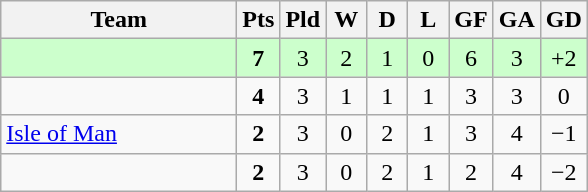<table class="wikitable" style="text-align:center;">
<tr>
<th width=150>Team</th>
<th width=20>Pts</th>
<th width=20>Pld</th>
<th width=20>W</th>
<th width=20>D</th>
<th width=20>L</th>
<th width=20>GF</th>
<th width=20>GA</th>
<th width=20>GD</th>
</tr>
<tr style="background:#ccffcc;">
<td style="text-align:left;"></td>
<td><strong>7</strong></td>
<td>3</td>
<td>2</td>
<td>1</td>
<td>0</td>
<td>6</td>
<td>3</td>
<td>+2</td>
</tr>
<tr>
<td style="text-align:left;"></td>
<td><strong>4</strong></td>
<td>3</td>
<td>1</td>
<td>1</td>
<td>1</td>
<td>3</td>
<td>3</td>
<td>0</td>
</tr>
<tr>
<td style="text-align:left;"> <a href='#'>Isle of Man</a></td>
<td><strong>2</strong></td>
<td>3</td>
<td>0</td>
<td>2</td>
<td>1</td>
<td>3</td>
<td>4</td>
<td>−1</td>
</tr>
<tr>
<td style="text-align:left;"></td>
<td><strong>2</strong></td>
<td>3</td>
<td>0</td>
<td>2</td>
<td>1</td>
<td>2</td>
<td>4</td>
<td>−2</td>
</tr>
</table>
